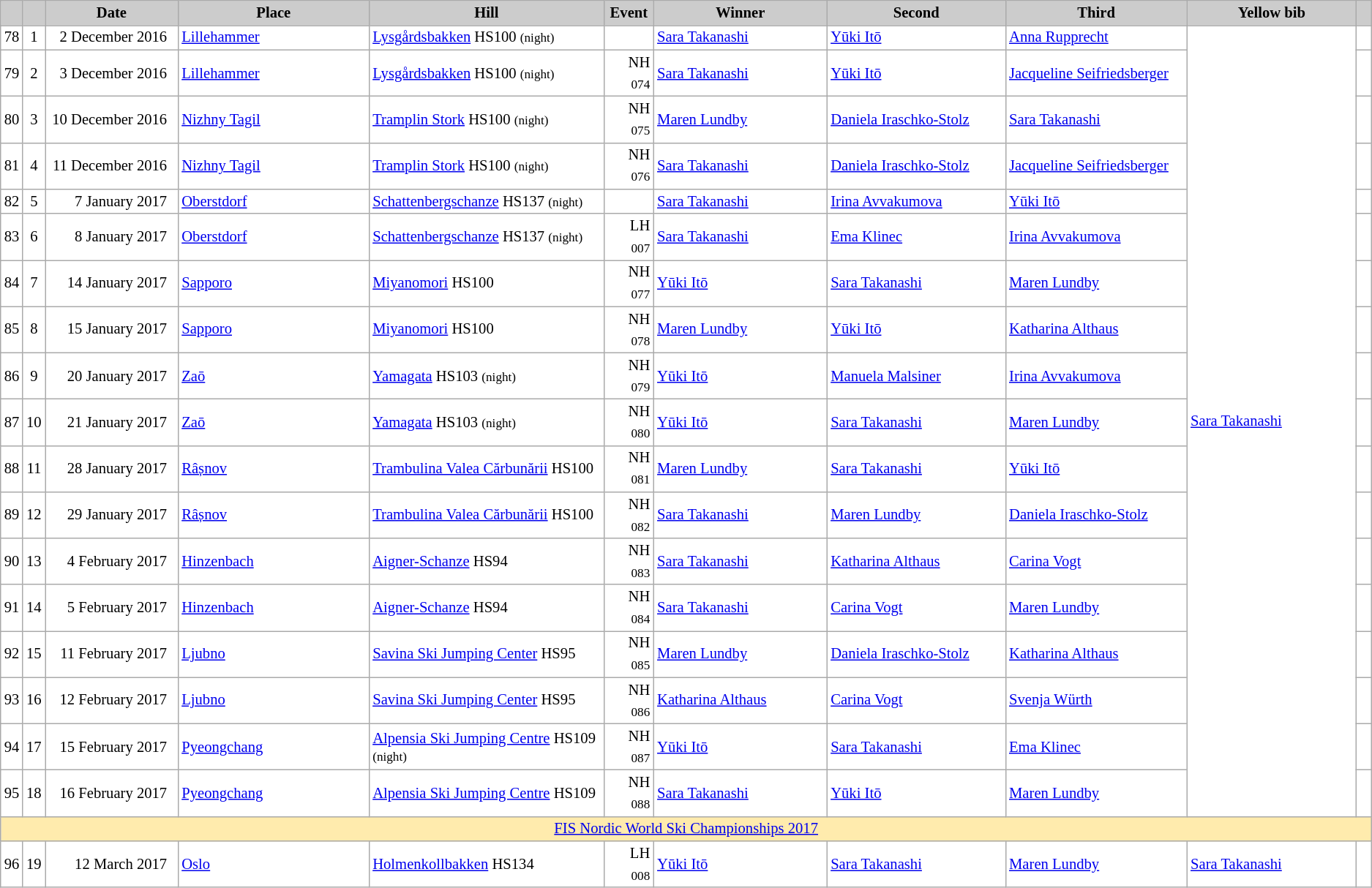<table class="wikitable plainrowheaders" style="background:#fff; font-size:86%; line-height:16px; border:grey solid 1px; border-collapse:collapse;">
<tr>
<th scope="col" style="background:#ccc; width=20 px;"></th>
<th scope="col" style="background:#ccc; width=30 px;"></th>
<th scope="col" style="background:#ccc; width:135px;">Date</th>
<th scope="col" style="background:#ccc; width:200px;">Place</th>
<th scope="col" style="background:#ccc; width:240px;">Hill</th>
<th scope="col" style="background:#ccc; width:40px;">Event</th>
<th scope="col" style="background:#ccc; width:185px;">Winner</th>
<th scope="col" style="background:#ccc; width:185px;">Second</th>
<th scope="col" style="background:#ccc; width:185px;">Third</th>
<th scope="col" style="background:#ccc; width:180px;">Yellow bib</th>
<th scope="col" style="background:#ccc; width:10px;"></th>
</tr>
<tr>
<td align=center>78</td>
<td align=center>1</td>
<td align=right>2 December 2016  </td>
<td> <a href='#'>Lillehammer</a></td>
<td><a href='#'>Lysgårdsbakken</a> HS100 <small>(night)</small></td>
<td align=right></td>
<td> <a href='#'>Sara Takanashi</a></td>
<td> <a href='#'>Yūki Itō</a></td>
<td> <a href='#'>Anna Rupprecht</a></td>
<td rowspan=18> <a href='#'>Sara Takanashi</a></td>
<td></td>
</tr>
<tr>
<td align=center>79</td>
<td align=center>2</td>
<td align=right>3 December 2016  </td>
<td> <a href='#'>Lillehammer</a></td>
<td><a href='#'>Lysgårdsbakken</a> HS100 <small>(night)</small></td>
<td align=right>NH <sub>074</sub></td>
<td> <a href='#'>Sara Takanashi</a></td>
<td> <a href='#'>Yūki Itō</a></td>
<td> <a href='#'>Jacqueline Seifriedsberger</a></td>
<td></td>
</tr>
<tr>
<td align=center>80</td>
<td align=center>3</td>
<td align=right>10 December 2016  </td>
<td> <a href='#'>Nizhny Tagil</a></td>
<td><a href='#'>Tramplin Stork</a> HS100 <small>(night)</small></td>
<td align=right>NH <sub>075</sub></td>
<td> <a href='#'>Maren Lundby</a></td>
<td> <a href='#'>Daniela Iraschko-Stolz</a></td>
<td> <a href='#'>Sara Takanashi</a></td>
<td></td>
</tr>
<tr>
<td align=center>81</td>
<td align=center>4</td>
<td align=right>11 December 2016  </td>
<td> <a href='#'>Nizhny Tagil</a></td>
<td><a href='#'>Tramplin Stork</a> HS100 <small>(night)</small></td>
<td align=right>NH <sub>076</sub></td>
<td> <a href='#'>Sara Takanashi</a></td>
<td> <a href='#'>Daniela Iraschko-Stolz</a></td>
<td> <a href='#'>Jacqueline Seifriedsberger</a></td>
<td></td>
</tr>
<tr>
<td align=center>82</td>
<td align=center>5</td>
<td align=right>7 January 2017  </td>
<td> <a href='#'>Oberstdorf</a></td>
<td><a href='#'>Schattenbergschanze</a> HS137 <small>(night)</small></td>
<td align=right></td>
<td> <a href='#'>Sara Takanashi</a></td>
<td> <a href='#'>Irina Avvakumova</a></td>
<td> <a href='#'>Yūki Itō</a></td>
<td></td>
</tr>
<tr>
<td align=center>83</td>
<td align=center>6</td>
<td align=right>8 January 2017  </td>
<td> <a href='#'>Oberstdorf</a></td>
<td><a href='#'>Schattenbergschanze</a> HS137 <small>(night)</small></td>
<td align=right>LH <sub>007</sub></td>
<td> <a href='#'>Sara Takanashi</a></td>
<td> <a href='#'>Ema Klinec</a></td>
<td> <a href='#'>Irina Avvakumova</a></td>
<td></td>
</tr>
<tr>
<td align=center>84</td>
<td align=center>7</td>
<td align=right>14 January 2017  </td>
<td> <a href='#'>Sapporo</a></td>
<td><a href='#'>Miyanomori</a> HS100</td>
<td align=right>NH <sub>077</sub></td>
<td> <a href='#'>Yūki Itō</a></td>
<td> <a href='#'>Sara Takanashi</a></td>
<td> <a href='#'>Maren Lundby</a></td>
<td></td>
</tr>
<tr>
<td align=center>85</td>
<td align=center>8</td>
<td align=right>15 January 2017  </td>
<td> <a href='#'>Sapporo</a></td>
<td><a href='#'>Miyanomori</a> HS100</td>
<td align=right>NH <sub>078</sub></td>
<td> <a href='#'>Maren Lundby</a></td>
<td> <a href='#'>Yūki Itō</a></td>
<td> <a href='#'>Katharina Althaus</a></td>
<td></td>
</tr>
<tr>
<td align=center>86</td>
<td align=center>9</td>
<td align=right>20 January 2017  </td>
<td> <a href='#'>Zaō</a></td>
<td><a href='#'>Yamagata</a> HS103 <small>(night)</small></td>
<td align=right>NH <sub>079</sub></td>
<td> <a href='#'>Yūki Itō</a></td>
<td> <a href='#'>Manuela Malsiner</a></td>
<td> <a href='#'>Irina Avvakumova</a></td>
<td></td>
</tr>
<tr>
<td align=center>87</td>
<td align=center>10</td>
<td align=right>21 January 2017  </td>
<td> <a href='#'>Zaō</a></td>
<td><a href='#'>Yamagata</a> HS103 <small>(night)</small></td>
<td align=right>NH <sub>080</sub></td>
<td> <a href='#'>Yūki Itō</a></td>
<td> <a href='#'>Sara Takanashi</a></td>
<td> <a href='#'>Maren Lundby</a></td>
<td></td>
</tr>
<tr>
<td align=center>88</td>
<td align=center>11</td>
<td align=right>28 January 2017  </td>
<td> <a href='#'>Râșnov</a></td>
<td><a href='#'>Trambulina Valea Cărbunării</a> HS100</td>
<td align=right>NH <sub>081</sub></td>
<td> <a href='#'>Maren Lundby</a></td>
<td> <a href='#'>Sara Takanashi</a></td>
<td> <a href='#'>Yūki Itō</a></td>
<td></td>
</tr>
<tr>
<td align=center>89</td>
<td align=center>12</td>
<td align=right>29 January 2017  </td>
<td> <a href='#'>Râșnov</a></td>
<td><a href='#'>Trambulina Valea Cărbunării</a> HS100</td>
<td align=right>NH <sub>082</sub></td>
<td> <a href='#'>Sara Takanashi</a></td>
<td> <a href='#'>Maren Lundby</a></td>
<td> <a href='#'>Daniela Iraschko-Stolz</a></td>
<td></td>
</tr>
<tr>
<td align=center>90</td>
<td align=center>13</td>
<td align=right>4 February 2017  </td>
<td> <a href='#'>Hinzenbach</a></td>
<td><a href='#'>Aigner-Schanze</a> HS94</td>
<td align=right>NH <sub>083</sub></td>
<td> <a href='#'>Sara Takanashi</a></td>
<td> <a href='#'>Katharina Althaus</a></td>
<td> <a href='#'>Carina Vogt</a></td>
<td></td>
</tr>
<tr>
<td align=center>91</td>
<td align=center>14</td>
<td align=right>5 February 2017  </td>
<td> <a href='#'>Hinzenbach</a></td>
<td><a href='#'>Aigner-Schanze</a> HS94</td>
<td align=right>NH <sub>084</sub></td>
<td> <a href='#'>Sara Takanashi</a></td>
<td> <a href='#'>Carina Vogt</a></td>
<td> <a href='#'>Maren Lundby</a></td>
<td></td>
</tr>
<tr>
<td align=center>92</td>
<td align=center>15</td>
<td align=right>11 February 2017  </td>
<td> <a href='#'>Ljubno</a></td>
<td><a href='#'>Savina Ski Jumping Center</a> HS95</td>
<td align=right>NH <sub>085</sub></td>
<td> <a href='#'>Maren Lundby</a></td>
<td> <a href='#'>Daniela Iraschko-Stolz</a></td>
<td> <a href='#'>Katharina Althaus</a></td>
<td></td>
</tr>
<tr>
<td align=center>93</td>
<td align=center>16</td>
<td align=right>12 February 2017  </td>
<td> <a href='#'>Ljubno</a></td>
<td><a href='#'>Savina Ski Jumping Center</a> HS95</td>
<td align=right>NH <sub>086</sub></td>
<td> <a href='#'>Katharina Althaus</a></td>
<td> <a href='#'>Carina Vogt</a></td>
<td> <a href='#'>Svenja Würth</a></td>
<td></td>
</tr>
<tr>
<td align=center>94</td>
<td align=center>17</td>
<td align=right>15 February 2017  </td>
<td> <a href='#'>Pyeongchang</a></td>
<td><a href='#'>Alpensia Ski Jumping Centre</a> HS109 <small>(night)</small></td>
<td align=right>NH <sub>087</sub></td>
<td> <a href='#'>Yūki Itō</a></td>
<td> <a href='#'>Sara Takanashi</a></td>
<td> <a href='#'>Ema Klinec</a></td>
<td></td>
</tr>
<tr>
<td align=center>95</td>
<td align=center>18</td>
<td align=right>16 February 2017  </td>
<td> <a href='#'>Pyeongchang</a></td>
<td><a href='#'>Alpensia Ski Jumping Centre</a> HS109</td>
<td align=right>NH <sub>088</sub></td>
<td> <a href='#'>Sara Takanashi</a></td>
<td> <a href='#'>Yūki Itō</a></td>
<td> <a href='#'>Maren Lundby</a></td>
<td></td>
</tr>
<tr style="background:#FFEBAD">
<td colspan=11 align=center><a href='#'>FIS Nordic World Ski Championships 2017</a></td>
</tr>
<tr>
<td align=center>96</td>
<td align=center>19</td>
<td align=right>12 March 2017  </td>
<td> <a href='#'>Oslo</a></td>
<td><a href='#'>Holmenkollbakken</a> HS134</td>
<td align=right>LH <sub>008</sub></td>
<td> <a href='#'>Yūki Itō</a></td>
<td> <a href='#'>Sara Takanashi</a></td>
<td> <a href='#'>Maren Lundby</a></td>
<td> <a href='#'>Sara Takanashi</a></td>
<td></td>
</tr>
</table>
